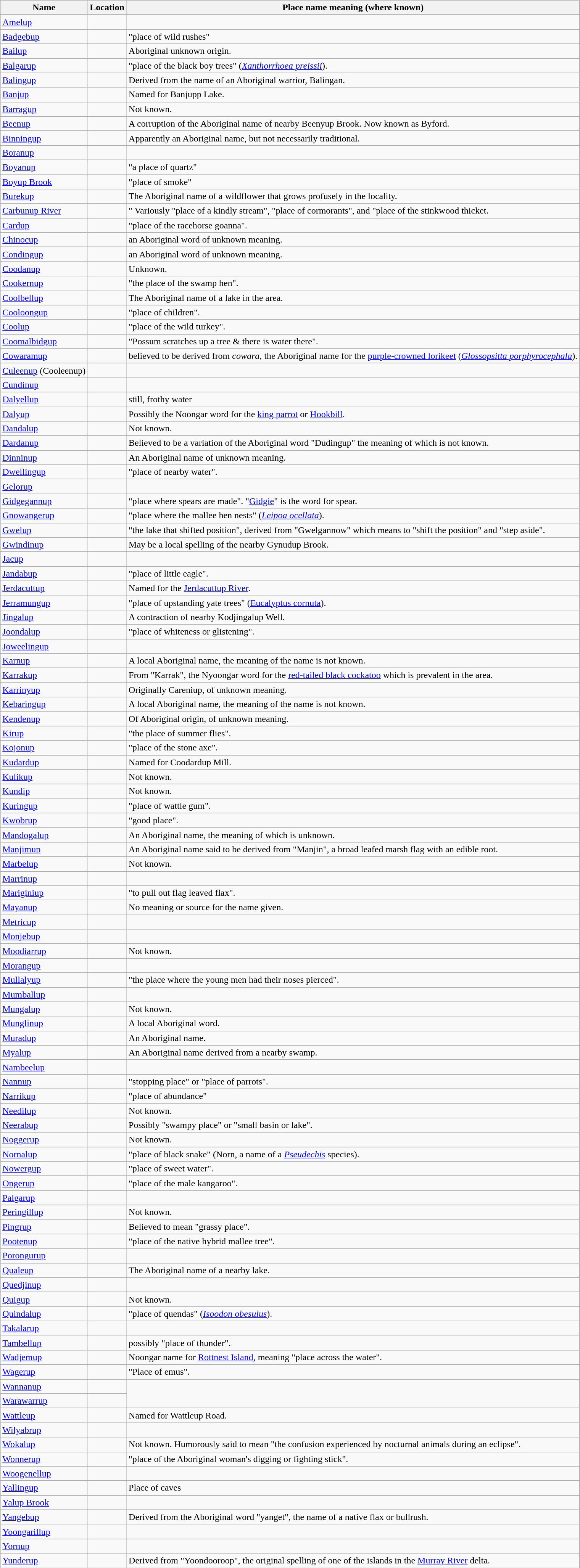<table class="wikitable" style="text-align:left">
<tr>
<th>Name</th>
<th>Location</th>
<th>Place name meaning (where known)</th>
</tr>
<tr>
<td><a href='#'>Amelup</a></td>
<td></td>
<td></td>
</tr>
<tr>
<td><a href='#'>Badgebup</a></td>
<td></td>
<td>"place of wild rushes"</td>
</tr>
<tr>
<td><a href='#'>Bailup</a></td>
<td></td>
<td>Aboriginal unknown origin.</td>
</tr>
<tr>
<td><a href='#'>Balgarup</a></td>
<td></td>
<td>"place of the black boy trees" (<em><a href='#'>Xanthorrhoea preissii</a></em>).</td>
</tr>
<tr>
<td><a href='#'>Balingup</a></td>
<td></td>
<td>Derived from the name of an Aboriginal warrior, Balingan.</td>
</tr>
<tr>
<td><a href='#'>Banjup</a></td>
<td></td>
<td>Named for Banjupp Lake.</td>
</tr>
<tr>
<td><a href='#'>Barragup</a></td>
<td></td>
<td>Not known.</td>
</tr>
<tr>
<td><a href='#'>Beenup</a></td>
<td></td>
<td>A corruption of the Aboriginal name of nearby Beenyup Brook. Now known as Byford.</td>
</tr>
<tr>
<td><a href='#'>Binningup</a></td>
<td></td>
<td>Apparently an Aboriginal name, but not necessarily traditional.</td>
</tr>
<tr>
<td><a href='#'>Boranup</a></td>
<td></td>
</tr>
<tr>
<td><a href='#'>Boyanup</a></td>
<td></td>
<td>"a place of quartz"</td>
</tr>
<tr>
<td><a href='#'>Boyup Brook</a></td>
<td></td>
<td>"place of smoke"</td>
</tr>
<tr>
<td><a href='#'>Burekup</a></td>
<td></td>
<td>The Aboriginal name of a wildflower that grows profusely in the locality.</td>
</tr>
<tr>
<td><a href='#'>Carbunup River</a></td>
<td></td>
<td>" Variously "place of a kindly stream", "place of cormorants", and "place of the stinkwood thicket.</td>
</tr>
<tr>
<td><a href='#'>Cardup</a></td>
<td></td>
<td>"place of the racehorse goanna".</td>
</tr>
<tr>
<td><a href='#'>Chinocup</a></td>
<td></td>
<td>an Aboriginal word of unknown meaning.</td>
</tr>
<tr>
<td><a href='#'>Condingup</a></td>
<td></td>
<td>an Aboriginal word of unknown meaning.</td>
</tr>
<tr>
<td><a href='#'>Coodanup</a></td>
<td></td>
<td>Unknown.</td>
</tr>
<tr>
<td><a href='#'>Cookernup</a></td>
<td></td>
<td>"the place of the swamp hen".</td>
</tr>
<tr>
<td><a href='#'>Coolbellup</a></td>
<td></td>
<td>The Aboriginal name of a lake in the area.</td>
</tr>
<tr>
<td><a href='#'>Cooloongup</a></td>
<td></td>
<td>"place of children".</td>
</tr>
<tr>
<td><a href='#'>Coolup</a></td>
<td></td>
<td>"place of the wild turkey".</td>
</tr>
<tr>
<td><a href='#'>Coomalbidgup</a></td>
<td></td>
<td>"Possum scratches up a tree & there is water there".</td>
</tr>
<tr>
<td><a href='#'>Cowaramup</a></td>
<td></td>
<td>believed to be derived from <em>cowara</em>, the Aboriginal name for the <a href='#'>purple-crowned lorikeet</a> (<em><a href='#'>Glossopsitta porphyrocephala</a></em>).</td>
</tr>
<tr>
<td><a href='#'>Culeenup</a> (Cooleenup)</td>
<td></td>
<td></td>
</tr>
<tr>
<td><a href='#'>Cundinup</a></td>
<td></td>
<td></td>
</tr>
<tr>
<td><a href='#'>Dalyellup</a></td>
<td></td>
<td>still, frothy water</td>
</tr>
<tr>
<td><a href='#'>Dalyup</a></td>
<td></td>
<td>Possibly the Noongar word for the <a href='#'>king parrot</a> or <a href='#'>Hookbill</a>.</td>
</tr>
<tr>
<td><a href='#'>Dandalup</a></td>
<td></td>
<td>Not known.</td>
</tr>
<tr>
<td><a href='#'>Dardanup</a></td>
<td></td>
<td>Believed to be a variation of the Aboriginal word "Dudingup" the meaning of which is not known.</td>
</tr>
<tr>
<td><a href='#'>Dinninup</a></td>
<td></td>
<td>An Aboriginal name of unknown meaning.</td>
</tr>
<tr>
<td><a href='#'>Dwellingup</a></td>
<td></td>
<td>"place of nearby water".</td>
</tr>
<tr>
<td><a href='#'>Gelorup</a></td>
<td></td>
<td></td>
</tr>
<tr>
<td><a href='#'>Gidgegannup</a></td>
<td></td>
<td>"place where spears are made". "<a href='#'>Gidgie</a>" is the word for spear.</td>
</tr>
<tr>
<td><a href='#'>Gnowangerup</a></td>
<td></td>
<td>"place where the mallee hen nests" (<em><a href='#'>Leipoa ocellata</a></em>).</td>
</tr>
<tr>
<td><a href='#'>Gwelup</a></td>
<td></td>
<td>"the lake that shifted position", derived from "Gwelgannow" which means to "shift the position" and "step aside".</td>
</tr>
<tr>
<td><a href='#'>Gwindinup</a></td>
<td></td>
<td>May be a local spelling of the nearby Gynudup Brook.</td>
</tr>
<tr>
<td><a href='#'>Jacup</a></td>
<td></td>
<td></td>
</tr>
<tr>
<td><a href='#'>Jandabup</a></td>
<td></td>
<td>"place of little eagle".</td>
</tr>
<tr>
<td><a href='#'>Jerdacuttup</a></td>
<td></td>
<td>Named for the <a href='#'>Jerdacuttup River</a>.</td>
</tr>
<tr>
<td><a href='#'>Jerramungup</a></td>
<td></td>
<td>"place of upstanding yate trees" (<a href='#'>Eucalyptus cornuta</a>).</td>
</tr>
<tr>
<td><a href='#'>Jingalup</a></td>
<td></td>
<td>A contraction of nearby Kodjingalup Well.</td>
</tr>
<tr>
<td><a href='#'>Joondalup</a></td>
<td></td>
<td>"place of whiteness or glistening".</td>
</tr>
<tr>
<td><a href='#'>Joweelingup</a></td>
<td></td>
<td></td>
</tr>
<tr>
<td><a href='#'>Karnup</a></td>
<td></td>
<td>A local Aboriginal name, the meaning of the name is not known.</td>
</tr>
<tr>
<td><a href='#'>Karrakup</a></td>
<td></td>
<td>From "Karrak", the Nyoongar word for the <a href='#'>red-tailed black cockatoo</a> which is prevalent in the area.</td>
</tr>
<tr>
<td><a href='#'>Karrinyup</a></td>
<td></td>
<td>Originally Careniup, of unknown meaning.</td>
</tr>
<tr>
<td><a href='#'>Kebaringup</a></td>
<td></td>
<td>A local Aboriginal name, the meaning of the name is not known.</td>
</tr>
<tr>
<td><a href='#'>Kendenup</a></td>
<td></td>
<td>Of Aboriginal origin, of unknown meaning.</td>
</tr>
<tr>
<td><a href='#'>Kirup</a></td>
<td></td>
<td>"the place of summer flies".</td>
</tr>
<tr>
<td><a href='#'>Kojonup</a></td>
<td></td>
<td>"place of the stone axe".</td>
</tr>
<tr>
<td><a href='#'>Kudardup</a></td>
<td></td>
<td>Named for Coodardup Mill.</td>
</tr>
<tr>
<td><a href='#'>Kulikup</a></td>
<td></td>
<td>Not known.</td>
</tr>
<tr>
<td><a href='#'>Kundip</a></td>
<td></td>
<td>Not known.</td>
</tr>
<tr>
<td><a href='#'>Kuringup</a></td>
<td></td>
<td>"place of wattle gum".</td>
</tr>
<tr>
<td><a href='#'>Kwobrup</a></td>
<td></td>
<td>"good place".</td>
</tr>
<tr>
<td><a href='#'>Mandogalup</a></td>
<td></td>
<td>An Aboriginal name, the meaning of which is unknown.</td>
</tr>
<tr>
<td><a href='#'>Manjimup</a></td>
<td></td>
<td>An Aboriginal name said to be derived from "Manjin", a broad leafed marsh flag with an edible root.</td>
</tr>
<tr>
<td><a href='#'>Marbelup</a></td>
<td></td>
<td>Not known.</td>
</tr>
<tr>
<td><a href='#'>Marrinup</a></td>
<td></td>
<td></td>
</tr>
<tr>
<td><a href='#'>Mariginiup</a></td>
<td></td>
<td>"to pull out flag leaved flax".</td>
</tr>
<tr>
<td><a href='#'>Mayanup</a></td>
<td></td>
<td>No meaning or source for the name given.</td>
</tr>
<tr>
<td><a href='#'>Metricup</a></td>
<td></td>
<td></td>
</tr>
<tr>
<td><a href='#'>Monjebup</a></td>
<td></td>
<td></td>
</tr>
<tr>
<td><a href='#'>Moodiarrup</a></td>
<td></td>
<td>Not known.</td>
</tr>
<tr>
<td><a href='#'>Morangup</a></td>
<td></td>
<td></td>
</tr>
<tr>
<td><a href='#'>Mullalyup</a></td>
<td></td>
<td>"the place where the young men had their noses pierced".</td>
</tr>
<tr>
<td><a href='#'>Mumballup</a></td>
<td></td>
<td></td>
</tr>
<tr>
<td><a href='#'>Mungalup</a></td>
<td></td>
<td>Not known.</td>
</tr>
<tr>
<td><a href='#'>Munglinup</a></td>
<td></td>
<td>A local Aboriginal word.</td>
</tr>
<tr>
<td><a href='#'>Muradup</a></td>
<td></td>
<td>An Aboriginal name.</td>
</tr>
<tr>
<td><a href='#'>Myalup</a></td>
<td></td>
<td>An Aboriginal name derived from a nearby swamp.</td>
</tr>
<tr>
<td><a href='#'>Nambeelup</a></td>
<td></td>
<td></td>
</tr>
<tr>
<td><a href='#'>Nannup</a></td>
<td></td>
<td>"stopping place" or "place of parrots".</td>
</tr>
<tr>
<td><a href='#'>Narrikup</a></td>
<td></td>
<td>"place of abundance"</td>
</tr>
<tr>
<td><a href='#'>Needilup</a></td>
<td></td>
<td>Not known.</td>
</tr>
<tr>
<td><a href='#'>Neerabup</a></td>
<td></td>
<td>Possibly "swampy place" or "small basin or lake".</td>
</tr>
<tr>
<td><a href='#'>Noggerup</a></td>
<td></td>
<td>Not known.</td>
</tr>
<tr>
<td><a href='#'>Nornalup</a></td>
<td></td>
<td>"place of black snake" (Norn, a name of a <em><a href='#'>Pseudechis</a></em> species).</td>
</tr>
<tr>
<td><a href='#'>Nowergup</a></td>
<td></td>
<td>"place of sweet water".</td>
</tr>
<tr>
<td><a href='#'>Ongerup</a></td>
<td></td>
<td>"place of the male kangaroo".</td>
</tr>
<tr>
<td><a href='#'>Palgarup</a></td>
<td></td>
<td></td>
</tr>
<tr>
<td><a href='#'>Peringillup</a></td>
<td></td>
<td>Not known.</td>
</tr>
<tr>
<td><a href='#'>Pingrup</a></td>
<td></td>
<td>Believed to mean "grassy place".</td>
</tr>
<tr>
<td><a href='#'>Pootenup</a></td>
<td></td>
<td>"place of the native hybrid mallee tree".</td>
</tr>
<tr>
<td><a href='#'>Porongurup</a></td>
<td></td>
<td></td>
</tr>
<tr>
<td><a href='#'>Qualeup</a></td>
<td></td>
<td>The Aboriginal name of a nearby lake.</td>
</tr>
<tr>
<td><a href='#'>Quedjinup</a></td>
<td></td>
<td></td>
</tr>
<tr>
<td><a href='#'>Quigup</a></td>
<td></td>
<td>Not known.</td>
</tr>
<tr>
<td><a href='#'>Quindalup</a></td>
<td></td>
<td>"place of quendas" (<em><a href='#'>Isoodon obesulus</a></em>).</td>
</tr>
<tr>
<td><a href='#'>Takalarup</a></td>
<td></td>
<td></td>
</tr>
<tr>
<td><a href='#'>Tambellup</a></td>
<td></td>
<td>possibly "place of thunder".</td>
</tr>
<tr>
<td><a href='#'>Wadjemup</a></td>
<td></td>
<td>Noongar name for <a href='#'>Rottnest Island</a>, meaning "place across the water".</td>
</tr>
<tr>
<td><a href='#'>Wagerup</a></td>
<td></td>
<td>"Place of emus".</td>
</tr>
<tr>
<td><a href='#'>Wannanup</a></td>
<td></td>
</tr>
<tr>
<td><a href='#'>Warawarrup</a></td>
<td></td>
</tr>
<tr>
<td><a href='#'>Wattleup</a></td>
<td></td>
<td>Named for Wattleup Road.</td>
</tr>
<tr>
<td><a href='#'>Wilyabrup</a></td>
<td></td>
<td></td>
</tr>
<tr>
<td><a href='#'>Wokalup</a></td>
<td></td>
<td>Not known. Humorously said to mean "the confusion experienced by nocturnal animals during an eclipse".</td>
</tr>
<tr>
<td><a href='#'>Wonnerup</a></td>
<td></td>
<td>"place of the Aboriginal woman's digging or fighting stick".</td>
</tr>
<tr>
<td><a href='#'>Woogenellup</a></td>
<td></td>
<td></td>
</tr>
<tr>
<td><a href='#'>Yallingup</a></td>
<td></td>
<td>Place of caves</td>
</tr>
<tr>
<td><a href='#'>Yalup Brook</a></td>
<td></td>
<td></td>
</tr>
<tr>
<td><a href='#'>Yangebup</a></td>
<td></td>
<td>Derived from the Aboriginal word "yanget", the name of a native flax or bullrush.</td>
</tr>
<tr>
<td><a href='#'>Yoongarillup</a></td>
<td></td>
<td></td>
</tr>
<tr>
<td><a href='#'>Yornup</a></td>
<td></td>
<td></td>
</tr>
<tr>
<td><a href='#'>Yunderup</a></td>
<td></td>
<td>Derived from "Yoondooroop", the original spelling of one of the islands in the <a href='#'>Murray River</a> delta.</td>
</tr>
</table>
